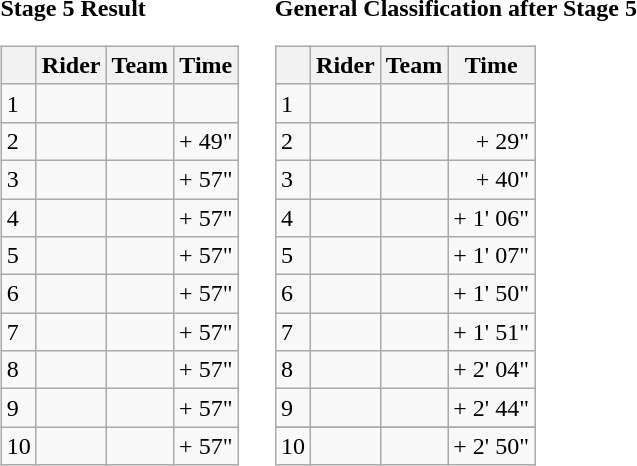<table>
<tr>
<td><strong>Stage 5 Result</strong><br><table class="wikitable">
<tr>
<th></th>
<th>Rider</th>
<th>Team</th>
<th>Time</th>
</tr>
<tr>
<td>1</td>
<td></td>
<td></td>
<td align="right"></td>
</tr>
<tr>
<td>2</td>
<td></td>
<td></td>
<td align="right">+ 49"</td>
</tr>
<tr>
<td>3</td>
<td> </td>
<td></td>
<td align="right">+ 57"</td>
</tr>
<tr>
<td>4</td>
<td></td>
<td></td>
<td align="right">+ 57"</td>
</tr>
<tr>
<td>5</td>
<td></td>
<td></td>
<td align="right">+ 57"</td>
</tr>
<tr>
<td>6</td>
<td></td>
<td></td>
<td align="right">+ 57"</td>
</tr>
<tr>
<td>7</td>
<td> </td>
<td></td>
<td align="right">+ 57"</td>
</tr>
<tr>
<td>8</td>
<td></td>
<td></td>
<td align="right">+ 57"</td>
</tr>
<tr>
<td>9</td>
<td></td>
<td></td>
<td align="right">+ 57"</td>
</tr>
<tr>
<td>10</td>
<td></td>
<td></td>
<td align="right">+ 57"</td>
</tr>
</table>
</td>
<td></td>
<td><strong>General Classification after Stage 5</strong><br><table class="wikitable">
<tr>
<th></th>
<th>Rider</th>
<th>Team</th>
<th>Time</th>
</tr>
<tr>
<td>1</td>
<td> </td>
<td></td>
<td align="right"></td>
</tr>
<tr>
<td>2</td>
<td></td>
<td></td>
<td align="right">+ 29"</td>
</tr>
<tr>
<td>3</td>
<td></td>
<td></td>
<td align="right">+ 40"</td>
</tr>
<tr>
<td>4</td>
<td> </td>
<td></td>
<td align="right">+ 1' 06"</td>
</tr>
<tr>
<td>5</td>
<td></td>
<td></td>
<td align="right">+ 1' 07"</td>
</tr>
<tr>
<td>6</td>
<td></td>
<td></td>
<td align="right">+ 1' 50"</td>
</tr>
<tr>
<td>7</td>
<td></td>
<td></td>
<td align="right">+ 1' 51"</td>
</tr>
<tr>
<td>8</td>
<td></td>
<td></td>
<td align="right">+ 2' 04"</td>
</tr>
<tr>
<td>9</td>
<td></td>
<td></td>
<td align="right">+ 2' 44"</td>
</tr>
<tr>
</tr>
<tr>
<td>10</td>
<td></td>
<td></td>
<td align="right">+ 2' 50"</td>
</tr>
</table>
</td>
</tr>
</table>
